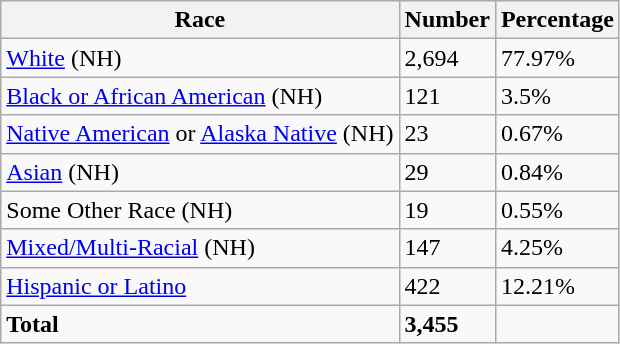<table class="wikitable">
<tr>
<th>Race</th>
<th>Number</th>
<th>Percentage</th>
</tr>
<tr>
<td><a href='#'>White</a> (NH)</td>
<td>2,694</td>
<td>77.97%</td>
</tr>
<tr>
<td><a href='#'>Black or African American</a> (NH)</td>
<td>121</td>
<td>3.5%</td>
</tr>
<tr>
<td><a href='#'>Native American</a> or <a href='#'>Alaska Native</a> (NH)</td>
<td>23</td>
<td>0.67%</td>
</tr>
<tr>
<td><a href='#'>Asian</a> (NH)</td>
<td>29</td>
<td>0.84%</td>
</tr>
<tr>
<td>Some Other Race (NH)</td>
<td>19</td>
<td>0.55%</td>
</tr>
<tr>
<td><a href='#'>Mixed/Multi-Racial</a> (NH)</td>
<td>147</td>
<td>4.25%</td>
</tr>
<tr>
<td><a href='#'>Hispanic or Latino</a></td>
<td>422</td>
<td>12.21%</td>
</tr>
<tr>
<td><strong>Total</strong></td>
<td><strong>3,455</strong></td>
<td></td>
</tr>
</table>
